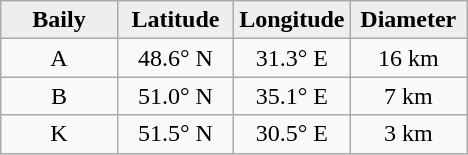<table class="wikitable">
<tr>
<th width="25%" style="background:#eeeeee;">Baily</th>
<th width="25%" style="background:#eeeeee;">Latitude</th>
<th width="25%" style="background:#eeeeee;">Longitude</th>
<th width="25%" style="background:#eeeeee;">Diameter</th>
</tr>
<tr>
<td align="center">A</td>
<td align="center">48.6° N</td>
<td align="center">31.3° E</td>
<td align="center">16 km</td>
</tr>
<tr>
<td align="center">B</td>
<td align="center">51.0° N</td>
<td align="center">35.1° E</td>
<td align="center">7 km</td>
</tr>
<tr>
<td align="center">K</td>
<td align="center">51.5° N</td>
<td align="center">30.5° E</td>
<td align="center">3 km</td>
</tr>
</table>
